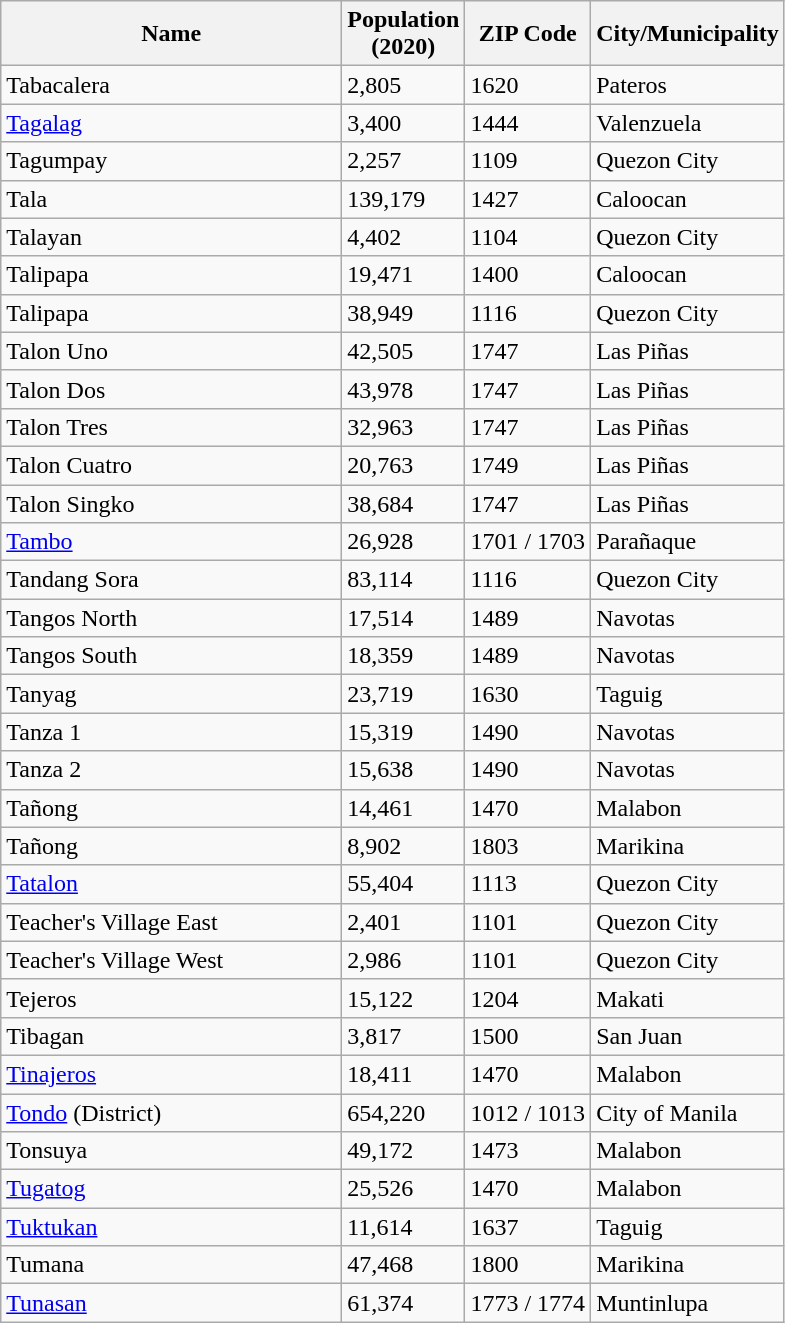<table class="wikitable sortable">
<tr>
<th style="width: 220px;">Name</th>
<th>Population<br>(2020)</th>
<th>ZIP Code</th>
<th>City/Municipality</th>
</tr>
<tr>
<td>Tabacalera</td>
<td>2,805</td>
<td>1620</td>
<td>Pateros</td>
</tr>
<tr>
<td><a href='#'>Tagalag</a></td>
<td>3,400</td>
<td>1444</td>
<td>Valenzuela</td>
</tr>
<tr>
<td>Tagumpay</td>
<td>2,257</td>
<td>1109</td>
<td>Quezon City</td>
</tr>
<tr>
<td>Tala</td>
<td>139,179</td>
<td>1427</td>
<td>Caloocan</td>
</tr>
<tr>
<td>Talayan</td>
<td>4,402</td>
<td>1104</td>
<td>Quezon City</td>
</tr>
<tr>
<td>Talipapa</td>
<td>19,471</td>
<td>1400</td>
<td>Caloocan</td>
</tr>
<tr>
<td>Talipapa</td>
<td>38,949</td>
<td>1116</td>
<td>Quezon City</td>
</tr>
<tr>
<td>Talon Uno</td>
<td>42,505</td>
<td>1747</td>
<td>Las Piñas</td>
</tr>
<tr>
<td>Talon Dos</td>
<td>43,978</td>
<td>1747</td>
<td>Las Piñas</td>
</tr>
<tr>
<td>Talon Tres</td>
<td>32,963</td>
<td>1747</td>
<td>Las Piñas</td>
</tr>
<tr>
<td>Talon Cuatro</td>
<td>20,763</td>
<td>1749</td>
<td>Las Piñas</td>
</tr>
<tr>
<td>Talon Singko</td>
<td>38,684</td>
<td>1747</td>
<td>Las Piñas</td>
</tr>
<tr>
<td><a href='#'>Tambo</a></td>
<td>26,928</td>
<td>1701 / 1703</td>
<td>Parañaque</td>
</tr>
<tr>
<td>Tandang Sora</td>
<td>83,114</td>
<td>1116</td>
<td>Quezon City</td>
</tr>
<tr>
<td>Tangos North</td>
<td>17,514</td>
<td>1489</td>
<td>Navotas</td>
</tr>
<tr>
<td>Tangos South</td>
<td>18,359</td>
<td>1489</td>
<td>Navotas</td>
</tr>
<tr>
<td>Tanyag</td>
<td>23,719</td>
<td>1630</td>
<td>Taguig</td>
</tr>
<tr>
<td>Tanza 1</td>
<td>15,319</td>
<td>1490</td>
<td>Navotas</td>
</tr>
<tr>
<td>Tanza 2</td>
<td>15,638</td>
<td>1490</td>
<td>Navotas</td>
</tr>
<tr>
<td>Tañong</td>
<td>14,461</td>
<td>1470</td>
<td>Malabon</td>
</tr>
<tr>
<td>Tañong</td>
<td>8,902</td>
<td>1803</td>
<td>Marikina</td>
</tr>
<tr>
<td><a href='#'>Tatalon</a></td>
<td>55,404</td>
<td>1113</td>
<td>Quezon City</td>
</tr>
<tr>
<td>Teacher's Village East</td>
<td>2,401</td>
<td>1101</td>
<td>Quezon City</td>
</tr>
<tr>
<td>Teacher's Village West</td>
<td>2,986</td>
<td>1101</td>
<td>Quezon City</td>
</tr>
<tr>
<td>Tejeros</td>
<td>15,122</td>
<td>1204</td>
<td>Makati</td>
</tr>
<tr>
<td>Tibagan</td>
<td>3,817</td>
<td>1500</td>
<td>San Juan</td>
</tr>
<tr>
<td><a href='#'>Tinajeros</a></td>
<td>18,411</td>
<td>1470</td>
<td>Malabon</td>
</tr>
<tr>
<td><a href='#'>Tondo</a> (District)</td>
<td>654,220</td>
<td>1012 / 1013</td>
<td>City of Manila</td>
</tr>
<tr>
<td>Tonsuya</td>
<td>49,172</td>
<td>1473</td>
<td>Malabon</td>
</tr>
<tr>
<td><a href='#'>Tugatog</a></td>
<td>25,526</td>
<td>1470</td>
<td>Malabon</td>
</tr>
<tr>
<td><a href='#'>Tuktukan</a></td>
<td>11,614</td>
<td>1637</td>
<td>Taguig</td>
</tr>
<tr>
<td>Tumana</td>
<td>47,468</td>
<td>1800</td>
<td>Marikina</td>
</tr>
<tr>
<td><a href='#'>Tunasan</a></td>
<td>61,374</td>
<td>1773 / 1774</td>
<td>Muntinlupa</td>
</tr>
</table>
